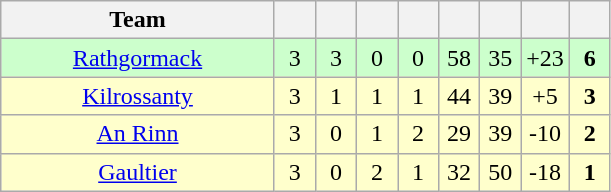<table class="wikitable" style="text-align:center">
<tr>
<th style="width:175px;">Team</th>
<th width="20"></th>
<th width="20"></th>
<th width="20"></th>
<th width="20"></th>
<th width="20"></th>
<th width="20"></th>
<th width="20"></th>
<th width="20"></th>
</tr>
<tr style="background:#cfc;">
<td><a href='#'>Rathgormack</a></td>
<td>3</td>
<td>3</td>
<td>0</td>
<td>0</td>
<td>58</td>
<td>35</td>
<td>+23</td>
<td><strong>6</strong></td>
</tr>
<tr style="background:#ffffcc;">
<td><a href='#'>Kilrossanty</a></td>
<td>3</td>
<td>1</td>
<td>1</td>
<td>1</td>
<td>44</td>
<td>39</td>
<td>+5</td>
<td><strong>3</strong></td>
</tr>
<tr style="background:#ffffcc;">
<td><a href='#'>An Rinn</a></td>
<td>3</td>
<td>0</td>
<td>1</td>
<td>2</td>
<td>29</td>
<td>39</td>
<td>-10</td>
<td><strong>2</strong></td>
</tr>
<tr style="background:#ffffcc;">
<td><a href='#'>Gaultier</a></td>
<td>3</td>
<td>0</td>
<td>2</td>
<td>1</td>
<td>32</td>
<td>50</td>
<td>-18</td>
<td><strong>1</strong></td>
</tr>
</table>
